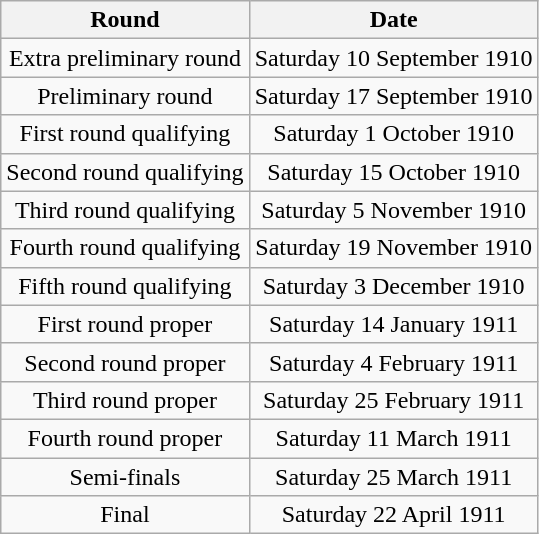<table class="wikitable" style="text-align: center">
<tr>
<th>Round</th>
<th>Date</th>
</tr>
<tr>
<td>Extra preliminary round</td>
<td>Saturday 10 September 1910</td>
</tr>
<tr>
<td>Preliminary round</td>
<td>Saturday 17 September 1910</td>
</tr>
<tr>
<td>First round qualifying</td>
<td>Saturday 1 October 1910</td>
</tr>
<tr>
<td>Second round qualifying</td>
<td>Saturday 15 October 1910</td>
</tr>
<tr>
<td>Third round qualifying</td>
<td>Saturday 5 November 1910</td>
</tr>
<tr>
<td>Fourth round qualifying</td>
<td>Saturday 19 November 1910</td>
</tr>
<tr>
<td>Fifth round qualifying</td>
<td>Saturday 3 December 1910</td>
</tr>
<tr>
<td>First round proper</td>
<td>Saturday 14 January 1911</td>
</tr>
<tr>
<td>Second round proper</td>
<td>Saturday 4 February 1911</td>
</tr>
<tr>
<td>Third round proper</td>
<td>Saturday 25 February 1911</td>
</tr>
<tr>
<td>Fourth round proper</td>
<td>Saturday 11 March 1911</td>
</tr>
<tr>
<td>Semi-finals</td>
<td>Saturday 25 March 1911</td>
</tr>
<tr>
<td>Final</td>
<td>Saturday 22 April 1911</td>
</tr>
</table>
